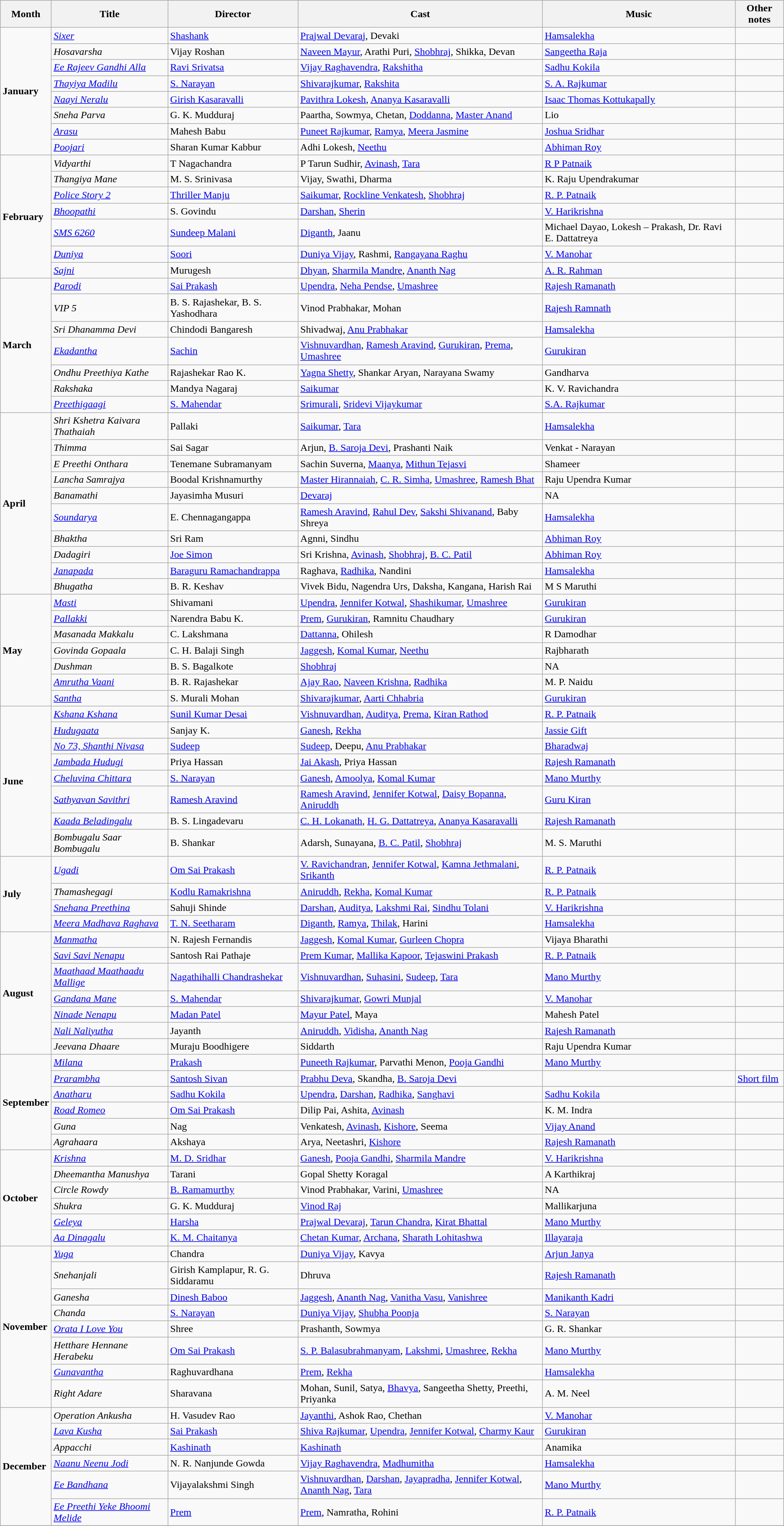<table class="wikitable">
<tr>
<th>Month</th>
<th>Title</th>
<th>Director</th>
<th>Cast</th>
<th>Music</th>
<th>Other notes</th>
</tr>
<tr>
<td rowspan="8"><strong>January</strong></td>
<td><em><a href='#'>Sixer</a></em></td>
<td><a href='#'>Shashank</a></td>
<td><a href='#'>Prajwal Devaraj</a>, Devaki</td>
<td><a href='#'>Hamsalekha</a></td>
<td></td>
</tr>
<tr>
<td><em>Hosavarsha</em></td>
<td>Vijay Roshan</td>
<td><a href='#'>Naveen Mayur</a>, Arathi Puri, <a href='#'>Shobhraj</a>, Shikka, Devan</td>
<td><a href='#'>Sangeetha Raja</a></td>
<td></td>
</tr>
<tr>
<td><em><a href='#'>Ee Rajeev Gandhi Alla</a></em></td>
<td><a href='#'>Ravi Srivatsa</a></td>
<td><a href='#'>Vijay Raghavendra</a>, <a href='#'>Rakshitha</a></td>
<td><a href='#'>Sadhu Kokila</a></td>
<td></td>
</tr>
<tr>
<td><em><a href='#'>Thayiya Madilu</a></em></td>
<td><a href='#'>S. Narayan</a></td>
<td><a href='#'>Shivarajkumar</a>, <a href='#'>Rakshita</a></td>
<td><a href='#'>S. A. Rajkumar</a></td>
<td></td>
</tr>
<tr>
<td><em><a href='#'>Naayi Neralu</a></em></td>
<td><a href='#'>Girish Kasaravalli</a></td>
<td><a href='#'>Pavithra Lokesh</a>, <a href='#'>Ananya Kasaravalli</a></td>
<td><a href='#'>Isaac Thomas Kottukapally</a></td>
<td></td>
</tr>
<tr>
<td><em>Sneha Parva</em></td>
<td>G. K. Mudduraj</td>
<td>Paartha, Sowmya, Chetan, <a href='#'>Doddanna</a>, <a href='#'>Master Anand</a></td>
<td>Lio</td>
<td></td>
</tr>
<tr>
<td><em><a href='#'>Arasu</a></em></td>
<td>Mahesh Babu</td>
<td><a href='#'>Puneet Rajkumar</a>, <a href='#'>Ramya</a>, <a href='#'>Meera Jasmine</a></td>
<td><a href='#'>Joshua Sridhar</a></td>
<td></td>
</tr>
<tr>
<td><em><a href='#'>Poojari</a></em></td>
<td>Sharan Kumar Kabbur</td>
<td>Adhi Lokesh, <a href='#'>Neethu</a></td>
<td><a href='#'>Abhiman Roy</a></td>
<td></td>
</tr>
<tr>
<td rowspan="7"><strong>February</strong></td>
<td><em>Vidyarthi</em></td>
<td>T Nagachandra</td>
<td>P Tarun Sudhir, <a href='#'>Avinash</a>, <a href='#'>Tara</a></td>
<td><a href='#'>R P Patnaik</a></td>
<td></td>
</tr>
<tr>
<td><em>Thangiya Mane</em></td>
<td>M. S. Srinivasa</td>
<td>Vijay, Swathi, Dharma</td>
<td>K. Raju Upendrakumar</td>
<td></td>
</tr>
<tr>
<td><em><a href='#'>Police Story 2</a></em></td>
<td><a href='#'>Thriller Manju</a></td>
<td><a href='#'>Saikumar</a>, <a href='#'>Rockline Venkatesh</a>, <a href='#'>Shobhraj</a></td>
<td><a href='#'>R. P. Patnaik</a></td>
<td></td>
</tr>
<tr>
<td><em><a href='#'>Bhoopathi</a></em></td>
<td>S. Govindu</td>
<td><a href='#'>Darshan</a>, <a href='#'>Sherin</a></td>
<td><a href='#'>V. Harikrishna</a></td>
<td></td>
</tr>
<tr>
<td><em><a href='#'>SMS 6260</a></em></td>
<td><a href='#'>Sundeep Malani</a></td>
<td><a href='#'>Diganth</a>, Jaanu</td>
<td>Michael Dayao, Lokesh – Prakash, Dr. Ravi E. Dattatreya</td>
<td></td>
</tr>
<tr>
<td><em><a href='#'>Duniya</a></em></td>
<td><a href='#'>Soori</a></td>
<td><a href='#'>Duniya Vijay</a>, Rashmi, <a href='#'>Rangayana Raghu</a></td>
<td><a href='#'>V. Manohar</a></td>
<td></td>
</tr>
<tr>
<td><em><a href='#'>Sajni</a></em></td>
<td>Murugesh</td>
<td><a href='#'>Dhyan</a>, <a href='#'>Sharmila Mandre</a>, <a href='#'>Ananth Nag</a></td>
<td><a href='#'>A. R. Rahman</a></td>
<td></td>
</tr>
<tr>
<td rowspan="7"><strong>March</strong></td>
<td><em><a href='#'>Parodi</a></em></td>
<td><a href='#'>Sai Prakash</a></td>
<td><a href='#'>Upendra</a>, <a href='#'>Neha Pendse</a>, <a href='#'>Umashree</a></td>
<td><a href='#'>Rajesh Ramanath</a></td>
<td></td>
</tr>
<tr>
<td><em>VIP 5</em></td>
<td>B. S. Rajashekar, B. S. Yashodhara</td>
<td>Vinod Prabhakar, Mohan</td>
<td><a href='#'>Rajesh Ramnath</a></td>
<td></td>
</tr>
<tr>
<td><em>Sri Dhanamma Devi</em></td>
<td>Chindodi Bangaresh</td>
<td>Shivadwaj, <a href='#'>Anu Prabhakar</a></td>
<td><a href='#'>Hamsalekha</a></td>
<td></td>
</tr>
<tr>
<td><em><a href='#'>Ekadantha</a></em></td>
<td><a href='#'>Sachin</a></td>
<td><a href='#'>Vishnuvardhan</a>, <a href='#'>Ramesh Aravind</a>, <a href='#'>Gurukiran</a>, <a href='#'>Prema</a>, <a href='#'>Umashree</a></td>
<td><a href='#'>Gurukiran</a></td>
<td></td>
</tr>
<tr>
<td><em>Ondhu Preethiya Kathe</em></td>
<td>Rajashekar Rao K.</td>
<td><a href='#'>Yagna Shetty</a>, Shankar Aryan, Narayana Swamy</td>
<td>Gandharva</td>
<td></td>
</tr>
<tr>
<td><em>Rakshaka</em></td>
<td>Mandya Nagaraj</td>
<td><a href='#'>Saikumar</a></td>
<td>K. V. Ravichandra</td>
<td></td>
</tr>
<tr>
<td><em><a href='#'>Preethigaagi</a></em></td>
<td><a href='#'>S. Mahendar</a></td>
<td><a href='#'>Srimurali</a>, <a href='#'>Sridevi Vijaykumar</a></td>
<td><a href='#'>S.A. Rajkumar</a></td>
<td></td>
</tr>
<tr>
<td rowspan="10"><strong>April</strong></td>
<td><em>Shri Kshetra Kaivara Thathaiah</em></td>
<td>Pallaki</td>
<td><a href='#'>Saikumar</a>, <a href='#'>Tara</a></td>
<td><a href='#'>Hamsalekha</a></td>
<td></td>
</tr>
<tr>
<td><em>Thimma</em></td>
<td>Sai Sagar</td>
<td>Arjun, <a href='#'>B. Saroja Devi</a>, Prashanti Naik</td>
<td>Venkat - Narayan</td>
<td></td>
</tr>
<tr>
<td><em>E Preethi Onthara</em></td>
<td>Tenemane Subramanyam</td>
<td>Sachin Suverna, <a href='#'>Maanya</a>, <a href='#'>Mithun Tejasvi</a></td>
<td>Shameer</td>
<td></td>
</tr>
<tr>
<td><em>Lancha Samrajya</em></td>
<td>Boodal Krishnamurthy</td>
<td><a href='#'>Master Hirannaiah</a>, <a href='#'>C. R. Simha</a>, <a href='#'>Umashree</a>, <a href='#'>Ramesh Bhat</a></td>
<td>Raju Upendra Kumar</td>
<td></td>
</tr>
<tr>
<td><em>Banamathi</em></td>
<td>Jayasimha Musuri</td>
<td><a href='#'>Devaraj</a></td>
<td>NA</td>
<td></td>
</tr>
<tr>
<td><em><a href='#'>Soundarya</a></em></td>
<td>E. Chennagangappa</td>
<td><a href='#'>Ramesh Aravind</a>, <a href='#'>Rahul Dev</a>, <a href='#'>Sakshi Shivanand</a>, Baby Shreya</td>
<td><a href='#'>Hamsalekha</a></td>
<td></td>
</tr>
<tr>
<td><em>Bhaktha</em></td>
<td>Sri Ram</td>
<td>Agnni, Sindhu</td>
<td><a href='#'>Abhiman Roy</a></td>
<td></td>
</tr>
<tr>
<td><em>Dadagiri</em></td>
<td><a href='#'>Joe Simon</a></td>
<td>Sri Krishna, <a href='#'>Avinash</a>,  <a href='#'>Shobhraj</a>, <a href='#'>B. C. Patil</a></td>
<td><a href='#'>Abhiman Roy</a></td>
<td></td>
</tr>
<tr>
<td><em><a href='#'>Janapada</a></em></td>
<td><a href='#'>Baraguru Ramachandrappa</a></td>
<td>Raghava, <a href='#'>Radhika</a>, Nandini</td>
<td><a href='#'>Hamsalekha</a></td>
<td></td>
</tr>
<tr>
<td><em>Bhugatha</em></td>
<td>B. R. Keshav</td>
<td>Vivek Bidu, Nagendra Urs, Daksha, Kangana, Harish Rai</td>
<td>M S Maruthi</td>
<td></td>
</tr>
<tr>
<td rowspan="7"><strong>May</strong></td>
<td><em><a href='#'>Masti</a></em></td>
<td>Shivamani</td>
<td><a href='#'>Upendra</a>, <a href='#'>Jennifer Kotwal</a>, <a href='#'>Shashikumar</a>, <a href='#'>Umashree</a></td>
<td><a href='#'>Gurukiran</a></td>
<td></td>
</tr>
<tr>
<td><em><a href='#'>Pallakki</a></em></td>
<td>Narendra Babu K.</td>
<td><a href='#'>Prem</a>, <a href='#'>Gurukiran</a>, Ramnitu Chaudhary</td>
<td><a href='#'>Gurukiran</a></td>
<td></td>
</tr>
<tr>
<td><em>Masanada Makkalu</em></td>
<td>C. Lakshmana</td>
<td><a href='#'>Dattanna</a>, Ohilesh</td>
<td>R Damodhar</td>
<td></td>
</tr>
<tr>
<td><em>Govinda Gopaala</em></td>
<td>C. H. Balaji Singh</td>
<td><a href='#'>Jaggesh</a>, <a href='#'>Komal Kumar</a>, <a href='#'>Neethu</a></td>
<td>Rajbharath</td>
<td></td>
</tr>
<tr>
<td><em>Dushman</em></td>
<td>B. S. Bagalkote</td>
<td><a href='#'>Shobhraj</a></td>
<td>NA</td>
<td></td>
</tr>
<tr>
<td><em><a href='#'>Amrutha Vaani</a></em></td>
<td>B. R. Rajashekar</td>
<td><a href='#'>Ajay Rao</a>, <a href='#'>Naveen Krishna</a>, <a href='#'>Radhika</a></td>
<td>M. P. Naidu</td>
<td></td>
</tr>
<tr>
<td><em><a href='#'>Santha</a></em></td>
<td>S. Murali Mohan</td>
<td><a href='#'>Shivarajkumar</a>, <a href='#'>Aarti Chhabria</a></td>
<td><a href='#'>Gurukiran</a></td>
<td></td>
</tr>
<tr>
<td rowspan="8"><strong>June</strong></td>
<td><em><a href='#'>Kshana Kshana</a></em></td>
<td><a href='#'>Sunil Kumar Desai</a></td>
<td><a href='#'>Vishnuvardhan</a>, <a href='#'>Auditya</a>, <a href='#'>Prema</a>, <a href='#'>Kiran Rathod</a></td>
<td><a href='#'>R. P. Patnaik</a></td>
<td></td>
</tr>
<tr>
<td><em><a href='#'>Hudugaata</a></em></td>
<td>Sanjay K.</td>
<td><a href='#'>Ganesh</a>, <a href='#'>Rekha</a></td>
<td><a href='#'>Jassie Gift</a></td>
<td></td>
</tr>
<tr>
<td><em><a href='#'>No 73, Shanthi Nivasa</a></em></td>
<td><a href='#'>Sudeep</a></td>
<td><a href='#'>Sudeep</a>, Deepu, <a href='#'>Anu Prabhakar</a></td>
<td><a href='#'>Bharadwaj</a></td>
<td></td>
</tr>
<tr>
<td><em><a href='#'>Jambada Hudugi</a></em></td>
<td>Priya Hassan</td>
<td><a href='#'>Jai Akash</a>, Priya Hassan</td>
<td><a href='#'>Rajesh Ramanath</a></td>
<td></td>
</tr>
<tr>
<td><em><a href='#'>Cheluvina Chittara</a></em></td>
<td><a href='#'>S. Narayan</a></td>
<td><a href='#'>Ganesh</a>, <a href='#'>Amoolya</a>, <a href='#'>Komal Kumar</a></td>
<td><a href='#'>Mano Murthy</a></td>
<td></td>
</tr>
<tr>
<td><em><a href='#'>Sathyavan Savithri</a></em></td>
<td><a href='#'>Ramesh Aravind</a></td>
<td><a href='#'>Ramesh Aravind</a>, <a href='#'>Jennifer Kotwal</a>, <a href='#'>Daisy Bopanna</a>, <a href='#'>Aniruddh</a></td>
<td><a href='#'>Guru Kiran</a></td>
<td></td>
</tr>
<tr>
<td><em><a href='#'>Kaada Beladingalu</a></em></td>
<td>B. S. Lingadevaru</td>
<td><a href='#'>C. H. Lokanath</a>, <a href='#'>H. G. Dattatreya</a>, <a href='#'>Ananya Kasaravalli</a></td>
<td><a href='#'>Rajesh Ramanath</a></td>
<td></td>
</tr>
<tr>
<td><em>Bombugalu Saar Bombugalu</em></td>
<td>B. Shankar</td>
<td>Adarsh, Sunayana, <a href='#'>B. C. Patil</a>,  <a href='#'>Shobhraj</a></td>
<td>M. S. Maruthi</td>
<td></td>
</tr>
<tr>
<td rowspan="4"><strong>July</strong></td>
<td><em><a href='#'>Ugadi</a></em></td>
<td><a href='#'>Om Sai Prakash</a></td>
<td><a href='#'>V. Ravichandran</a>, <a href='#'>Jennifer Kotwal</a>, <a href='#'>Kamna Jethmalani</a>, <a href='#'>Srikanth</a></td>
<td><a href='#'>R. P. Patnaik</a></td>
<td></td>
</tr>
<tr>
<td><em>Thamashegagi</em></td>
<td><a href='#'>Kodlu Ramakrishna</a></td>
<td><a href='#'>Aniruddh</a>, <a href='#'>Rekha</a>, <a href='#'>Komal Kumar</a></td>
<td><a href='#'>R. P. Patnaik</a></td>
<td></td>
</tr>
<tr>
<td><em><a href='#'>Snehana Preethina</a></em></td>
<td>Sahuji Shinde</td>
<td><a href='#'>Darshan</a>, <a href='#'>Auditya</a>, <a href='#'>Lakshmi Rai</a>, <a href='#'>Sindhu Tolani</a></td>
<td><a href='#'>V. Harikrishna</a></td>
<td></td>
</tr>
<tr>
<td><em><a href='#'>Meera Madhava Raghava</a></em></td>
<td><a href='#'>T. N. Seetharam</a></td>
<td><a href='#'>Diganth</a>, <a href='#'>Ramya</a>, <a href='#'>Thilak</a>, Harini</td>
<td><a href='#'>Hamsalekha</a></td>
<td></td>
</tr>
<tr>
<td rowspan="7"><strong>August</strong></td>
<td><em><a href='#'>Manmatha</a></em></td>
<td>N. Rajesh Fernandis</td>
<td><a href='#'>Jaggesh</a>, <a href='#'>Komal Kumar</a>, <a href='#'>Gurleen Chopra</a></td>
<td>Vijaya Bharathi</td>
<td></td>
</tr>
<tr>
<td><em><a href='#'>Savi Savi Nenapu</a></em></td>
<td>Santosh Rai Pathaje</td>
<td><a href='#'>Prem Kumar</a>, <a href='#'>Mallika Kapoor</a>, <a href='#'>Tejaswini Prakash</a></td>
<td><a href='#'>R. P. Patnaik</a></td>
<td></td>
</tr>
<tr>
<td><em><a href='#'>Maathaad Maathaadu Mallige</a></em></td>
<td><a href='#'>Nagathihalli Chandrashekar</a></td>
<td><a href='#'>Vishnuvardhan</a>, <a href='#'>Suhasini</a>, <a href='#'>Sudeep</a>, <a href='#'>Tara</a></td>
<td><a href='#'>Mano Murthy</a></td>
<td></td>
</tr>
<tr>
<td><em><a href='#'>Gandana Mane</a></em></td>
<td><a href='#'>S. Mahendar</a></td>
<td><a href='#'>Shivarajkumar</a>, <a href='#'>Gowri Munjal</a></td>
<td><a href='#'>V. Manohar</a></td>
<td></td>
</tr>
<tr>
<td><em><a href='#'>Ninade Nenapu</a></em></td>
<td><a href='#'>Madan Patel</a></td>
<td><a href='#'>Mayur Patel</a>, Maya</td>
<td>Mahesh Patel</td>
<td></td>
</tr>
<tr>
<td><em><a href='#'>Nali Naliyutha</a></em></td>
<td>Jayanth</td>
<td><a href='#'>Aniruddh</a>, <a href='#'>Vidisha</a>, <a href='#'>Ananth Nag</a></td>
<td><a href='#'>Rajesh Ramanath</a></td>
<td></td>
</tr>
<tr>
<td><em>Jeevana Dhaare</em></td>
<td>Muraju Boodhigere</td>
<td>Siddarth</td>
<td>Raju Upendra Kumar</td>
<td></td>
</tr>
<tr>
<td rowspan="6"><strong>September</strong></td>
<td><em><a href='#'>Milana</a></em></td>
<td><a href='#'>Prakash</a></td>
<td><a href='#'>Puneeth Rajkumar</a>, Parvathi Menon, <a href='#'>Pooja Gandhi</a></td>
<td><a href='#'>Mano Murthy</a></td>
<td></td>
</tr>
<tr>
<td><em><a href='#'>Prarambha</a></em></td>
<td><a href='#'>Santosh Sivan</a></td>
<td><a href='#'>Prabhu Deva</a>, Skandha, <a href='#'>B. Saroja Devi</a></td>
<td></td>
<td><a href='#'>Short film</a></td>
</tr>
<tr>
<td><em><a href='#'>Anatharu</a></em></td>
<td><a href='#'>Sadhu Kokila</a></td>
<td><a href='#'>Upendra</a>, <a href='#'>Darshan</a>, <a href='#'>Radhika</a>, <a href='#'>Sanghavi</a></td>
<td><a href='#'>Sadhu Kokila</a></td>
<td></td>
</tr>
<tr>
<td><em><a href='#'>Road Romeo</a></em></td>
<td><a href='#'>Om Sai Prakash</a></td>
<td>Dilip Pai, Ashita, <a href='#'>Avinash</a></td>
<td>K. M. Indra</td>
<td></td>
</tr>
<tr>
<td><em>Guna</em></td>
<td>Nag</td>
<td>Venkatesh, <a href='#'>Avinash</a>, <a href='#'>Kishore</a>, Seema</td>
<td><a href='#'>Vijay Anand</a></td>
<td></td>
</tr>
<tr>
<td><em>Agrahaara</em></td>
<td>Akshaya</td>
<td>Arya, Neetashri, <a href='#'>Kishore</a></td>
<td><a href='#'>Rajesh Ramanath</a></td>
<td></td>
</tr>
<tr>
<td rowspan="6"><strong>October</strong></td>
<td><em><a href='#'>Krishna</a></em></td>
<td><a href='#'>M. D. Sridhar</a></td>
<td><a href='#'>Ganesh</a>, <a href='#'>Pooja Gandhi</a>, <a href='#'>Sharmila Mandre</a></td>
<td><a href='#'>V. Harikrishna</a></td>
<td></td>
</tr>
<tr>
<td><em>Dheemantha Manushya</em></td>
<td>Tarani</td>
<td>Gopal Shetty Koragal</td>
<td>A Karthikraj</td>
<td></td>
</tr>
<tr>
<td><em>Circle Rowdy</em></td>
<td><a href='#'>B. Ramamurthy</a></td>
<td>Vinod Prabhakar, Varini, <a href='#'>Umashree</a></td>
<td>NA</td>
<td></td>
</tr>
<tr>
<td><em>Shukra</em></td>
<td>G. K. Mudduraj</td>
<td><a href='#'>Vinod Raj</a></td>
<td>Mallikarjuna</td>
<td></td>
</tr>
<tr>
<td><em><a href='#'>Geleya</a></em></td>
<td><a href='#'>Harsha</a></td>
<td><a href='#'>Prajwal Devaraj</a>, <a href='#'>Tarun Chandra</a>, <a href='#'>Kirat Bhattal</a></td>
<td><a href='#'>Mano Murthy</a></td>
<td></td>
</tr>
<tr>
<td><em><a href='#'>Aa Dinagalu</a></em></td>
<td><a href='#'>K. M. Chaitanya</a></td>
<td><a href='#'>Chetan Kumar</a>, <a href='#'>Archana</a>, <a href='#'>Sharath Lohitashwa</a></td>
<td><a href='#'>Illayaraja</a></td>
<td></td>
</tr>
<tr>
<td rowspan="8"><strong>November</strong></td>
<td><em><a href='#'>Yuga</a></em></td>
<td>Chandra</td>
<td><a href='#'>Duniya Vijay</a>, Kavya</td>
<td><a href='#'>Arjun Janya</a></td>
<td></td>
</tr>
<tr>
<td><em>Snehanjali</em></td>
<td>Girish Kamplapur, R. G. Siddaramu</td>
<td>Dhruva</td>
<td><a href='#'>Rajesh Ramanath</a></td>
<td></td>
</tr>
<tr>
<td><em>Ganesha</em></td>
<td><a href='#'>Dinesh Baboo</a></td>
<td><a href='#'>Jaggesh</a>, <a href='#'>Ananth Nag</a>, <a href='#'>Vanitha Vasu</a>, <a href='#'>Vanishree</a></td>
<td><a href='#'>Manikanth Kadri</a></td>
<td></td>
</tr>
<tr>
<td><em>Chanda</em></td>
<td><a href='#'>S. Narayan</a></td>
<td><a href='#'>Duniya Vijay</a>, <a href='#'>Shubha Poonja</a></td>
<td><a href='#'>S. Narayan</a></td>
<td></td>
</tr>
<tr>
<td><em><a href='#'>Orata I Love You</a></em></td>
<td>Shree</td>
<td>Prashanth, Sowmya</td>
<td>G. R. Shankar</td>
<td></td>
</tr>
<tr>
<td><em>Hetthare Hennane Herabeku</em></td>
<td><a href='#'>Om Sai Prakash</a></td>
<td><a href='#'>S. P. Balasubrahmanyam</a>, <a href='#'>Lakshmi</a>, <a href='#'>Umashree</a>, <a href='#'>Rekha</a></td>
<td><a href='#'>Mano Murthy</a></td>
<td></td>
</tr>
<tr>
<td><em><a href='#'>Gunavantha</a></em></td>
<td>Raghuvardhana</td>
<td><a href='#'>Prem</a>, <a href='#'>Rekha</a></td>
<td><a href='#'>Hamsalekha</a></td>
<td></td>
</tr>
<tr>
<td><em>Right Adare</em></td>
<td>Sharavana</td>
<td>Mohan, Sunil, Satya, <a href='#'>Bhavya</a>, Sangeetha Shetty, Preethi, Priyanka</td>
<td>A. M. Neel</td>
<td></td>
</tr>
<tr>
<td rowspan="6"><strong>December</strong></td>
<td><em>Operation Ankusha</em></td>
<td>H. Vasudev Rao</td>
<td><a href='#'>Jayanthi</a>, Ashok Rao, Chethan</td>
<td><a href='#'>V. Manohar</a></td>
<td></td>
</tr>
<tr>
<td><em><a href='#'>Lava Kusha</a></em></td>
<td><a href='#'>Sai Prakash</a></td>
<td><a href='#'>Shiva Rajkumar</a>, <a href='#'>Upendra</a>, <a href='#'>Jennifer Kotwal</a>, <a href='#'>Charmy Kaur</a></td>
<td><a href='#'>Gurukiran</a></td>
<td></td>
</tr>
<tr>
<td><em>Appacchi</em></td>
<td><a href='#'>Kashinath</a></td>
<td><a href='#'>Kashinath</a></td>
<td>Anamika</td>
<td></td>
</tr>
<tr>
<td><em><a href='#'>Naanu Neenu Jodi</a></em></td>
<td>N. R. Nanjunde Gowda</td>
<td><a href='#'>Vijay Raghavendra</a>, <a href='#'>Madhumitha</a></td>
<td><a href='#'>Hamsalekha</a></td>
<td></td>
</tr>
<tr>
<td><em><a href='#'>Ee Bandhana</a></em></td>
<td>Vijayalakshmi Singh</td>
<td><a href='#'>Vishnuvardhan</a>, <a href='#'>Darshan</a>, <a href='#'>Jayapradha</a>, <a href='#'>Jennifer Kotwal</a>, <a href='#'>Ananth Nag</a>, <a href='#'>Tara</a></td>
<td><a href='#'>Mano Murthy</a></td>
<td></td>
</tr>
<tr>
<td><em><a href='#'>Ee Preethi Yeke Bhoomi Melide</a></em></td>
<td><a href='#'>Prem</a></td>
<td><a href='#'>Prem</a>, Namratha, Rohini</td>
<td><a href='#'>R. P. Patnaik</a></td>
<td></td>
</tr>
<tr>
</tr>
</table>
